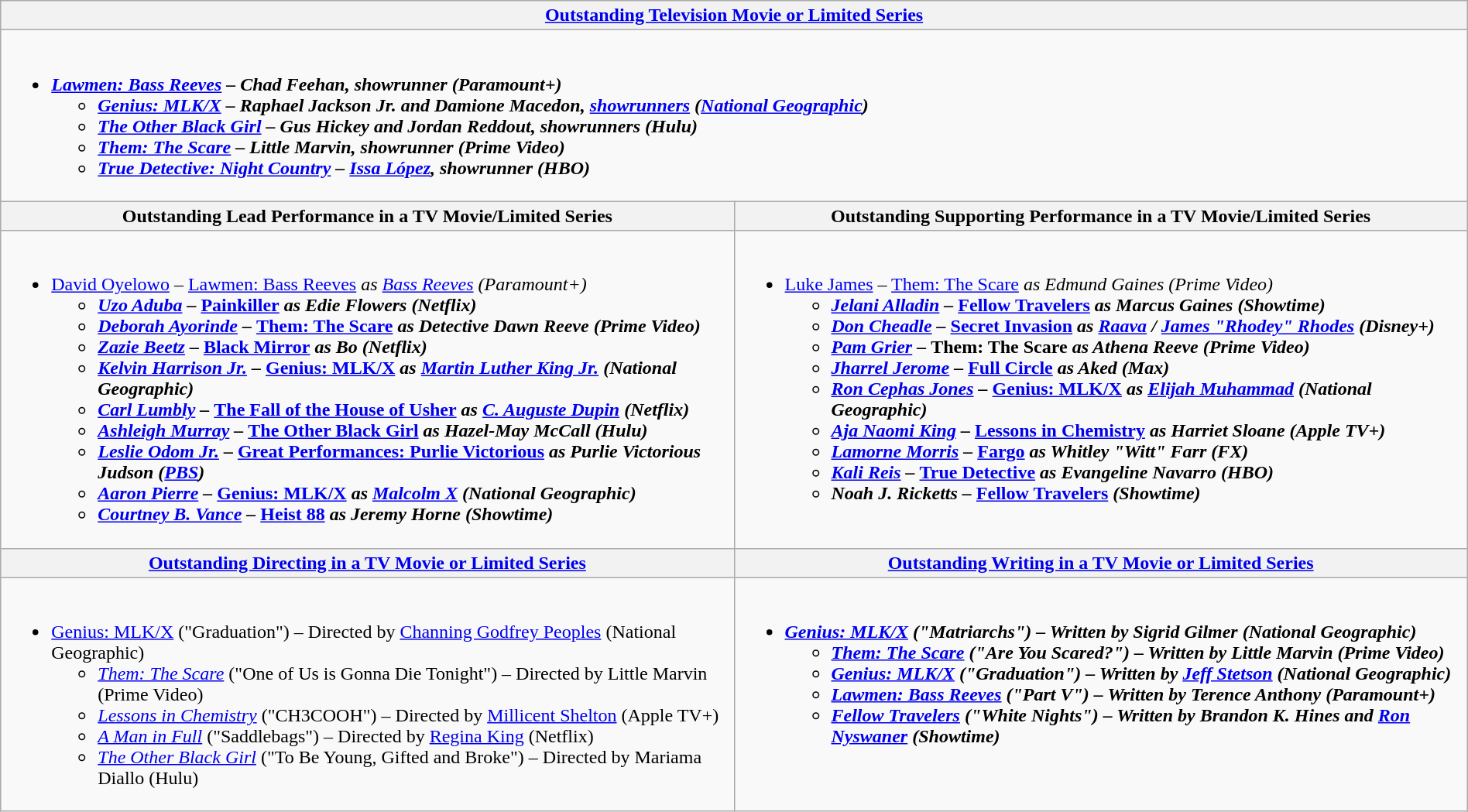<table class=wikitable width="100%">
<tr>
<th width="50%" colspan="2"><a href='#'>Outstanding Television Movie or Limited Series</a></th>
</tr>
<tr>
<td valign="top" colspan="2"><br><ul><li><strong><em><a href='#'>Lawmen: Bass Reeves</a><em> – Chad Feehan, showrunner (Paramount+)<strong><ul><li></em><a href='#'>Genius: MLK/X</a><em> – Raphael Jackson Jr. and Damione Macedon, <a href='#'>showrunners</a> (<a href='#'>National Geographic</a>)</li><li></em><a href='#'>The Other Black Girl</a><em> – Gus Hickey and Jordan Reddout, showrunners (Hulu)</li><li></em><a href='#'>Them: The Scare</a><em> – Little Marvin, showrunner (Prime Video)</li><li></em><a href='#'>True Detective: Night Country</a><em> – <a href='#'>Issa López</a>, showrunner (HBO)</li></ul></li></ul></td>
</tr>
<tr>
<th width="50%">Outstanding Lead Performance in a TV Movie/Limited Series</th>
<th width="50%">Outstanding Supporting Performance in a TV Movie/Limited Series</th>
</tr>
<tr>
<td valign="top"><br><ul><li></strong><a href='#'>David Oyelowo</a> – </em><a href='#'>Lawmen: Bass Reeves</a><em> as <a href='#'>Bass Reeves</a> (Paramount+)<strong><ul><li><a href='#'>Uzo Aduba</a> – </em><a href='#'>Painkiller</a><em> as Edie Flowers (Netflix)</li><li><a href='#'>Deborah Ayorinde</a> – </em><a href='#'>Them: The Scare</a><em> as Detective Dawn Reeve (Prime Video)</li><li><a href='#'>Zazie Beetz</a> – </em><a href='#'>Black Mirror</a><em> as Bo (Netflix)</li><li><a href='#'>Kelvin Harrison Jr.</a> – </em><a href='#'>Genius: MLK/X</a><em> as <a href='#'>Martin Luther King Jr.</a> (National Geographic)</li><li><a href='#'>Carl Lumbly</a> – </em><a href='#'>The Fall of the House of Usher</a><em> as <a href='#'>C. Auguste Dupin</a> (Netflix)</li><li><a href='#'>Ashleigh Murray</a> – </em><a href='#'>The Other Black Girl</a><em> as Hazel-May McCall (Hulu)</li><li><a href='#'>Leslie Odom Jr.</a> – </em><a href='#'>Great Performances: Purlie Victorious</a><em> as Purlie Victorious Judson (<a href='#'>PBS</a>)</li><li><a href='#'>Aaron Pierre</a> – </em><a href='#'>Genius: MLK/X</a><em> as <a href='#'>Malcolm X</a> (National Geographic)</li><li><a href='#'>Courtney B. Vance</a> – </em><a href='#'>Heist 88</a><em> as Jeremy Horne (Showtime)</li></ul></li></ul></td>
<td valign="top"><br><ul><li></strong><a href='#'>Luke James</a> – </em><a href='#'>Them: The Scare</a><em> as Edmund Gaines (Prime Video)<strong><ul><li><a href='#'>Jelani Alladin</a> – </em><a href='#'>Fellow Travelers</a><em> as Marcus Gaines (Showtime)</li><li><a href='#'>Don Cheadle</a> – </em><a href='#'>Secret Invasion</a><em> as <a href='#'>Raava</a> / <a href='#'>James "Rhodey" Rhodes</a> (Disney+)</li><li><a href='#'>Pam Grier</a> – </em>Them: The Scare<em> as Athena Reeve (Prime Video)</li><li><a href='#'>Jharrel Jerome</a> – </em><a href='#'>Full Circle</a><em> as Aked (Max)</li><li><a href='#'>Ron Cephas Jones</a> – </em><a href='#'>Genius: MLK/X</a><em> as <a href='#'>Elijah Muhammad</a> (National Geographic)</li><li><a href='#'>Aja Naomi King</a> – </em><a href='#'>Lessons in Chemistry</a><em> as Harriet Sloane (Apple TV+)</li><li><a href='#'>Lamorne Morris</a> – </em><a href='#'>Fargo</a><em> as Whitley "Witt" Farr (FX)</li><li><a href='#'>Kali Reis</a> – </em><a href='#'>True Detective</a><em> as Evangeline Navarro (HBO)</li><li>Noah J. Ricketts – </em><a href='#'>Fellow Travelers</a><em> (Showtime)</li></ul></li></ul></td>
</tr>
<tr>
<th width="50%"><a href='#'>Outstanding Directing in a TV Movie or Limited Series</a></th>
<th width="50%"><a href='#'>Outstanding Writing in a TV Movie or Limited Series</a></th>
</tr>
<tr>
<td valign="top"><br><ul><li></em></strong><a href='#'>Genius: MLK/X</a></em> ("Graduation") – Directed by <a href='#'>Channing Godfrey Peoples</a> (National Geographic)</strong><ul><li><em><a href='#'>Them: The Scare</a></em> ("One of Us is Gonna Die Tonight") – Directed by Little Marvin (Prime Video)</li><li><em><a href='#'>Lessons in Chemistry</a></em> ("CH3COOH") – Directed by <a href='#'>Millicent Shelton</a> (Apple TV+)</li><li><em><a href='#'>A Man in Full</a></em> ("Saddlebags") – Directed by <a href='#'>Regina King</a> (Netflix)</li><li><em><a href='#'>The Other Black Girl</a></em> ("To Be Young, Gifted and Broke") – Directed by Mariama Diallo (Hulu)</li></ul></li></ul></td>
<td valign="top"><br><ul><li><strong><em><a href='#'>Genius: MLK/X</a><em> ("Matriarchs") – Written by Sigrid Gilmer (National Geographic)<strong><ul><li></em><a href='#'>Them: The Scare</a><em> ("Are You Scared?") – Written by Little Marvin (Prime Video)</li><li></em><a href='#'>Genius: MLK/X</a><em> ("Graduation") – Written by <a href='#'>Jeff Stetson</a> (National Geographic)</li><li></em><a href='#'>Lawmen: Bass Reeves</a><em> ("Part V") – Written by Terence Anthony (Paramount+)</li><li></em><a href='#'>Fellow Travelers</a><em> ("White Nights") – Written by Brandon K. Hines and <a href='#'>Ron Nyswaner</a> (Showtime)</li></ul></li></ul></td>
</tr>
</table>
